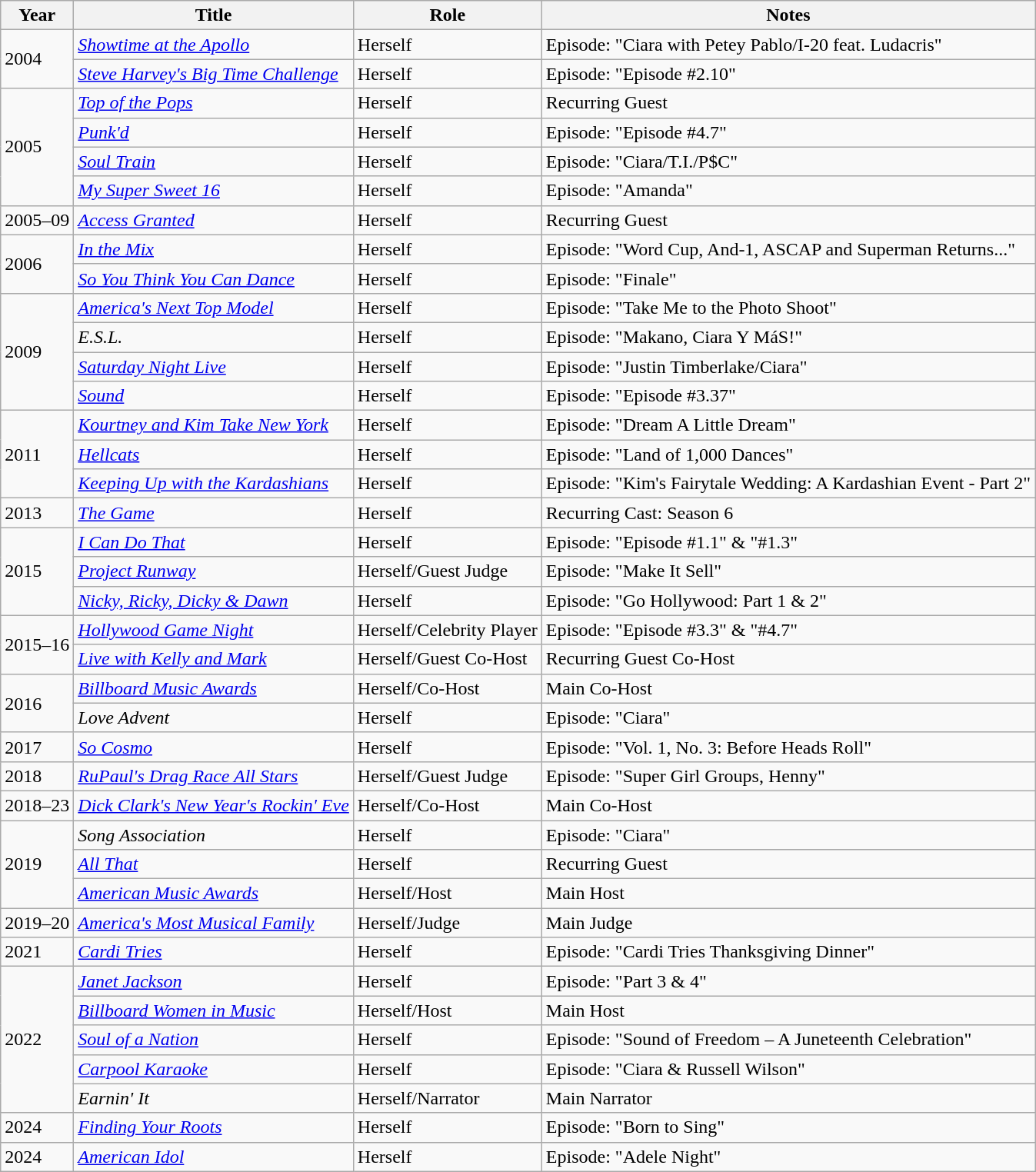<table class="wikitable sortable">
<tr>
<th>Year</th>
<th>Title</th>
<th>Role</th>
<th>Notes</th>
</tr>
<tr>
<td rowspan="2">2004</td>
<td><em><a href='#'>Showtime at the Apollo</a></em></td>
<td>Herself</td>
<td>Episode: "Ciara with Petey Pablo/I-20 feat. Ludacris"</td>
</tr>
<tr>
<td><em><a href='#'>Steve Harvey's Big Time Challenge</a></em></td>
<td>Herself</td>
<td>Episode: "Episode #2.10"</td>
</tr>
<tr>
<td rowspan="4">2005</td>
<td><em><a href='#'>Top of the Pops</a></em></td>
<td>Herself</td>
<td>Recurring Guest</td>
</tr>
<tr>
<td><em><a href='#'>Punk'd</a></em></td>
<td>Herself</td>
<td>Episode: "Episode #4.7"</td>
</tr>
<tr>
<td><em><a href='#'>Soul Train</a></em></td>
<td>Herself</td>
<td>Episode: "Ciara/T.I./P$C"</td>
</tr>
<tr>
<td><em><a href='#'>My Super Sweet 16</a></em></td>
<td>Herself</td>
<td>Episode: "Amanda"</td>
</tr>
<tr>
<td>2005–09</td>
<td><em><a href='#'>Access Granted</a></em></td>
<td>Herself</td>
<td>Recurring Guest</td>
</tr>
<tr>
<td rowspan="2">2006</td>
<td><em><a href='#'>In the Mix</a></em></td>
<td>Herself</td>
<td>Episode: "Word Cup, And-1, ASCAP and Superman Returns..."</td>
</tr>
<tr>
<td><em><a href='#'>So You Think You Can Dance</a></em></td>
<td>Herself</td>
<td>Episode: "Finale"</td>
</tr>
<tr>
<td rowspan="4">2009</td>
<td><em><a href='#'>America's Next Top Model</a></em></td>
<td>Herself</td>
<td>Episode: "Take Me to the Photo Shoot"</td>
</tr>
<tr>
<td><em>E.S.L.</em></td>
<td>Herself</td>
<td>Episode: "Makano, Ciara Y MáS!"</td>
</tr>
<tr>
<td><em><a href='#'>Saturday Night Live</a></em></td>
<td>Herself</td>
<td>Episode: "Justin Timberlake/Ciara"</td>
</tr>
<tr>
<td><em><a href='#'>Sound</a></em></td>
<td>Herself</td>
<td>Episode: "Episode #3.37"</td>
</tr>
<tr>
<td rowspan="3">2011</td>
<td><em><a href='#'>Kourtney and Kim Take New York</a></em></td>
<td>Herself</td>
<td>Episode: "Dream A Little Dream"</td>
</tr>
<tr>
<td><em><a href='#'>Hellcats</a></em></td>
<td>Herself</td>
<td>Episode: "Land of 1,000 Dances"</td>
</tr>
<tr>
<td><em><a href='#'>Keeping Up with the Kardashians</a></em></td>
<td>Herself</td>
<td>Episode: "Kim's Fairytale Wedding: A Kardashian Event - Part 2"</td>
</tr>
<tr>
<td>2013</td>
<td><em><a href='#'>The Game</a></em></td>
<td>Herself</td>
<td>Recurring Cast: Season 6</td>
</tr>
<tr>
<td rowspan="3">2015</td>
<td><em><a href='#'>I Can Do That</a></em></td>
<td>Herself</td>
<td>Episode: "Episode #1.1" & "#1.3"</td>
</tr>
<tr>
<td><em><a href='#'>Project Runway</a></em></td>
<td>Herself/Guest Judge</td>
<td>Episode: "Make It Sell"</td>
</tr>
<tr>
<td><em><a href='#'>Nicky, Ricky, Dicky & Dawn</a></em></td>
<td>Herself</td>
<td>Episode: "Go Hollywood: Part 1 & 2"</td>
</tr>
<tr>
<td rowspan="2">2015–16</td>
<td><em><a href='#'>Hollywood Game Night</a></em></td>
<td>Herself/Celebrity Player</td>
<td>Episode: "Episode #3.3" & "#4.7"</td>
</tr>
<tr>
<td><em><a href='#'>Live with Kelly and Mark</a></em></td>
<td>Herself/Guest Co-Host</td>
<td>Recurring Guest Co-Host</td>
</tr>
<tr>
<td rowspan="2">2016</td>
<td><em><a href='#'>Billboard Music Awards</a></em></td>
<td>Herself/Co-Host</td>
<td>Main Co-Host</td>
</tr>
<tr>
<td><em>Love Advent</em></td>
<td>Herself</td>
<td>Episode: "Ciara"</td>
</tr>
<tr>
<td>2017</td>
<td><em><a href='#'>So Cosmo</a></em></td>
<td>Herself</td>
<td>Episode: "Vol. 1, No. 3: Before Heads Roll"</td>
</tr>
<tr>
<td>2018</td>
<td><em><a href='#'>RuPaul's Drag Race All Stars</a></em></td>
<td>Herself/Guest Judge</td>
<td>Episode: "Super Girl Groups, Henny"</td>
</tr>
<tr>
<td>2018–23</td>
<td><em><a href='#'>Dick Clark's New Year's Rockin' Eve</a></em></td>
<td>Herself/Co-Host</td>
<td>Main Co-Host</td>
</tr>
<tr>
<td rowspan="3">2019</td>
<td><em>Song Association</em></td>
<td>Herself</td>
<td>Episode: "Ciara"</td>
</tr>
<tr>
<td><em><a href='#'>All That</a></em></td>
<td>Herself</td>
<td>Recurring Guest</td>
</tr>
<tr>
<td><em><a href='#'>American Music Awards</a></em></td>
<td>Herself/Host</td>
<td>Main Host</td>
</tr>
<tr>
<td>2019–20</td>
<td><em><a href='#'>America's Most Musical Family</a></em></td>
<td>Herself/Judge</td>
<td>Main Judge</td>
</tr>
<tr>
<td>2021</td>
<td><em><a href='#'>Cardi Tries</a></em></td>
<td>Herself</td>
<td>Episode: "Cardi Tries Thanksgiving Dinner"</td>
</tr>
<tr>
<td rowspan="5">2022</td>
<td><em><a href='#'>Janet Jackson</a></em></td>
<td>Herself</td>
<td>Episode: "Part 3 & 4"</td>
</tr>
<tr>
<td><em><a href='#'>Billboard Women in Music</a></em></td>
<td>Herself/Host</td>
<td>Main Host</td>
</tr>
<tr>
<td><em><a href='#'>Soul of a Nation</a></em></td>
<td>Herself</td>
<td>Episode: "Sound of Freedom – A Juneteenth Celebration"</td>
</tr>
<tr>
<td><em><a href='#'>Carpool Karaoke</a></em></td>
<td>Herself</td>
<td>Episode: "Ciara & Russell Wilson"</td>
</tr>
<tr>
<td><em>Earnin' It</em></td>
<td>Herself/Narrator</td>
<td>Main Narrator</td>
</tr>
<tr>
<td>2024</td>
<td><em><a href='#'>Finding Your Roots</a></em></td>
<td>Herself</td>
<td>Episode: "Born to Sing"</td>
</tr>
<tr>
<td>2024</td>
<td><em><a href='#'>American Idol</a></em></td>
<td>Herself</td>
<td>Episode: "Adele Night"</td>
</tr>
</table>
